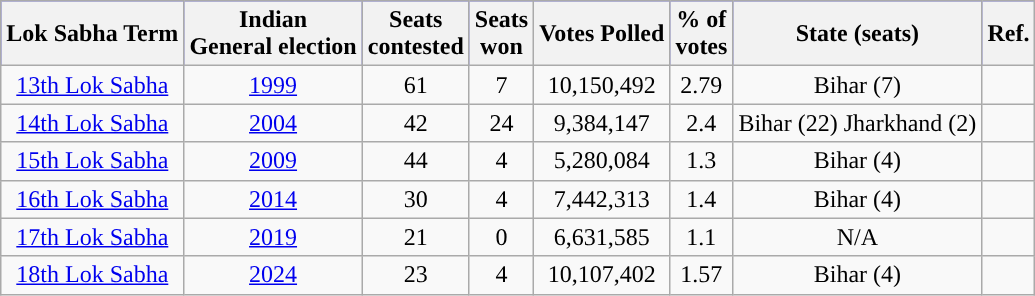<table class="wikitable sortable" style="text-align:center;">
<tr style="background:#00f;">
<th Style="background-color:">Lok Sabha Term</th>
<th Style="background-color:">Indian<br>General election</th>
<th Style="background-color:">Seats<br>contested</th>
<th Style="background-color:">Seats<br>won</th>
<th Style="background-color:">Votes Polled</th>
<th Style="background-color:">% of<br> votes</th>
<th Style="background-color:">State (seats)</th>
<th Style="background-color:">Ref.</th>
</tr>
<tr>
<td><a href='#'>13th Lok Sabha</a></td>
<td><a href='#'>1999</a></td>
<td>61</td>
<td>7</td>
<td>10,150,492</td>
<td>2.79</td>
<td>Bihar (7)</td>
<td></td>
</tr>
<tr>
<td><a href='#'>14th Lok Sabha</a></td>
<td><a href='#'>2004</a></td>
<td>42</td>
<td>24</td>
<td>9,384,147</td>
<td>2.4</td>
<td>Bihar (22) Jharkhand (2) <br></td>
<td></td>
</tr>
<tr>
<td><a href='#'>15th Lok Sabha</a></td>
<td><a href='#'>2009</a></td>
<td>44</td>
<td>4</td>
<td>5,280,084</td>
<td>1.3</td>
<td>Bihar (4) <br></td>
<td></td>
</tr>
<tr>
<td><a href='#'>16th Lok Sabha</a></td>
<td><a href='#'>2014</a></td>
<td>30</td>
<td>4</td>
<td>7,442,313</td>
<td>1.4</td>
<td>Bihar (4)<br></td>
<td></td>
</tr>
<tr>
<td><a href='#'>17th Lok Sabha</a></td>
<td><a href='#'>2019</a></td>
<td>21</td>
<td>0</td>
<td>6,631,585</td>
<td>1.1</td>
<td>N/A</td>
<td></td>
</tr>
<tr>
<td><a href='#'>18th Lok Sabha</a></td>
<td><a href='#'>2024</a></td>
<td>23</td>
<td>4</td>
<td>10,107,402</td>
<td>1.57</td>
<td>Bihar (4)</td>
<td><br></td>
</tr>
</table>
